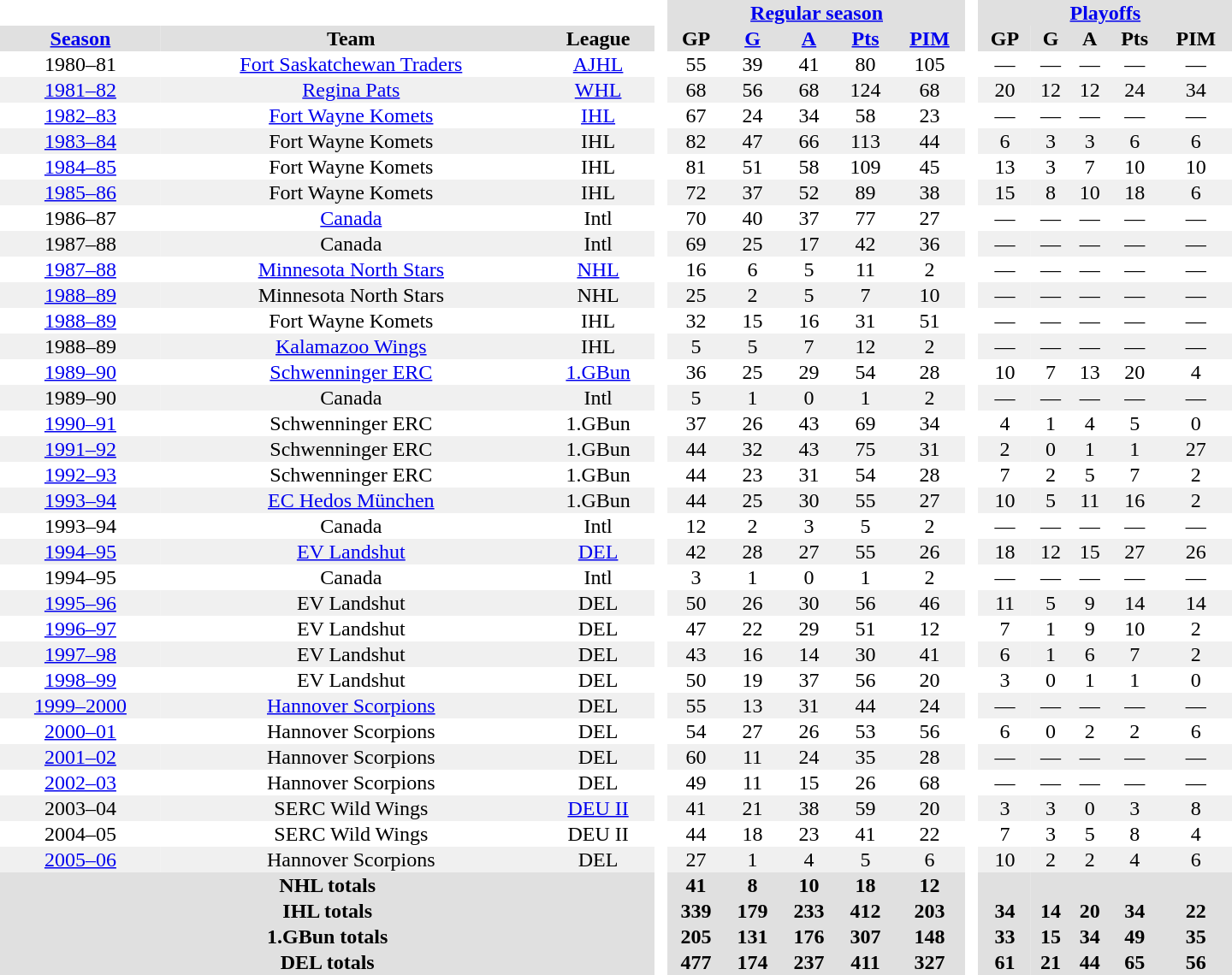<table border="0" cellpadding="1" cellspacing="0" style="text-align:center; width:60em">
<tr bgcolor="#e0e0e0">
<th colspan="3" bgcolor="#ffffff"> </th>
<th rowspan="99" bgcolor="#ffffff"> </th>
<th colspan="5"><a href='#'>Regular season</a></th>
<th rowspan="99" bgcolor="#ffffff"> </th>
<th colspan="5"><a href='#'>Playoffs</a></th>
</tr>
<tr bgcolor="#e0e0e0">
<th><a href='#'>Season</a></th>
<th>Team</th>
<th>League</th>
<th>GP</th>
<th><a href='#'>G</a></th>
<th><a href='#'>A</a></th>
<th><a href='#'>Pts</a></th>
<th><a href='#'>PIM</a></th>
<th>GP</th>
<th>G</th>
<th>A</th>
<th>Pts</th>
<th>PIM</th>
</tr>
<tr>
<td>1980–81</td>
<td><a href='#'>Fort Saskatchewan Traders</a></td>
<td><a href='#'>AJHL</a></td>
<td>55</td>
<td>39</td>
<td>41</td>
<td>80</td>
<td>105</td>
<td>—</td>
<td>—</td>
<td>—</td>
<td>—</td>
<td>—</td>
</tr>
<tr bgcolor="#f0f0f0">
<td><a href='#'>1981–82</a></td>
<td><a href='#'>Regina Pats</a></td>
<td><a href='#'>WHL</a></td>
<td>68</td>
<td>56</td>
<td>68</td>
<td>124</td>
<td>68</td>
<td>20</td>
<td>12</td>
<td>12</td>
<td>24</td>
<td>34</td>
</tr>
<tr>
<td><a href='#'>1982–83</a></td>
<td><a href='#'>Fort Wayne Komets</a></td>
<td><a href='#'>IHL</a></td>
<td>67</td>
<td>24</td>
<td>34</td>
<td>58</td>
<td>23</td>
<td>—</td>
<td>—</td>
<td>—</td>
<td>—</td>
<td>—</td>
</tr>
<tr bgcolor="#f0f0f0">
<td><a href='#'>1983–84</a></td>
<td>Fort Wayne Komets</td>
<td>IHL</td>
<td>82</td>
<td>47</td>
<td>66</td>
<td>113</td>
<td>44</td>
<td>6</td>
<td>3</td>
<td>3</td>
<td>6</td>
<td>6</td>
</tr>
<tr>
<td><a href='#'>1984–85</a></td>
<td>Fort Wayne Komets</td>
<td>IHL</td>
<td>81</td>
<td>51</td>
<td>58</td>
<td>109</td>
<td>45</td>
<td>13</td>
<td>3</td>
<td>7</td>
<td>10</td>
<td>10</td>
</tr>
<tr bgcolor="#f0f0f0">
<td><a href='#'>1985–86</a></td>
<td>Fort Wayne Komets</td>
<td>IHL</td>
<td>72</td>
<td>37</td>
<td>52</td>
<td>89</td>
<td>38</td>
<td>15</td>
<td>8</td>
<td>10</td>
<td>18</td>
<td>6</td>
</tr>
<tr>
<td>1986–87</td>
<td><a href='#'>Canada</a></td>
<td>Intl</td>
<td>70</td>
<td>40</td>
<td>37</td>
<td>77</td>
<td>27</td>
<td>—</td>
<td>—</td>
<td>—</td>
<td>—</td>
<td>—</td>
</tr>
<tr bgcolor="#f0f0f0">
<td>1987–88</td>
<td>Canada</td>
<td>Intl</td>
<td>69</td>
<td>25</td>
<td>17</td>
<td>42</td>
<td>36</td>
<td>—</td>
<td>—</td>
<td>—</td>
<td>—</td>
<td>—</td>
</tr>
<tr>
<td><a href='#'>1987–88</a></td>
<td><a href='#'>Minnesota North Stars</a></td>
<td><a href='#'>NHL</a></td>
<td>16</td>
<td>6</td>
<td>5</td>
<td>11</td>
<td>2</td>
<td>—</td>
<td>—</td>
<td>—</td>
<td>—</td>
<td>—</td>
</tr>
<tr bgcolor="#f0f0f0">
<td><a href='#'>1988–89</a></td>
<td>Minnesota North Stars</td>
<td>NHL</td>
<td>25</td>
<td>2</td>
<td>5</td>
<td>7</td>
<td>10</td>
<td>—</td>
<td>—</td>
<td>—</td>
<td>—</td>
<td>—</td>
</tr>
<tr>
<td><a href='#'>1988–89</a></td>
<td>Fort Wayne Komets</td>
<td>IHL</td>
<td>32</td>
<td>15</td>
<td>16</td>
<td>31</td>
<td>51</td>
<td>—</td>
<td>—</td>
<td>—</td>
<td>—</td>
<td>—</td>
</tr>
<tr bgcolor="#f0f0f0">
<td>1988–89</td>
<td><a href='#'>Kalamazoo Wings</a></td>
<td>IHL</td>
<td>5</td>
<td>5</td>
<td>7</td>
<td>12</td>
<td>2</td>
<td>—</td>
<td>—</td>
<td>—</td>
<td>—</td>
<td>—</td>
</tr>
<tr>
<td><a href='#'>1989–90</a></td>
<td><a href='#'>Schwenninger ERC</a></td>
<td><a href='#'>1.GBun</a></td>
<td>36</td>
<td>25</td>
<td>29</td>
<td>54</td>
<td>28</td>
<td>10</td>
<td>7</td>
<td>13</td>
<td>20</td>
<td>4</td>
</tr>
<tr bgcolor="#f0f0f0">
<td>1989–90</td>
<td>Canada</td>
<td>Intl</td>
<td>5</td>
<td>1</td>
<td>0</td>
<td>1</td>
<td>2</td>
<td>—</td>
<td>—</td>
<td>—</td>
<td>—</td>
<td>—</td>
</tr>
<tr>
<td><a href='#'>1990–91</a></td>
<td>Schwenninger ERC</td>
<td>1.GBun</td>
<td>37</td>
<td>26</td>
<td>43</td>
<td>69</td>
<td>34</td>
<td>4</td>
<td>1</td>
<td>4</td>
<td>5</td>
<td>0</td>
</tr>
<tr bgcolor="#f0f0f0">
<td><a href='#'>1991–92</a></td>
<td>Schwenninger ERC</td>
<td>1.GBun</td>
<td>44</td>
<td>32</td>
<td>43</td>
<td>75</td>
<td>31</td>
<td>2</td>
<td>0</td>
<td>1</td>
<td>1</td>
<td>27</td>
</tr>
<tr>
<td><a href='#'>1992–93</a></td>
<td>Schwenninger ERC</td>
<td>1.GBun</td>
<td>44</td>
<td>23</td>
<td>31</td>
<td>54</td>
<td>28</td>
<td>7</td>
<td>2</td>
<td>5</td>
<td>7</td>
<td>2</td>
</tr>
<tr bgcolor="#f0f0f0">
<td><a href='#'>1993–94</a></td>
<td><a href='#'>EC Hedos München</a></td>
<td>1.GBun</td>
<td>44</td>
<td>25</td>
<td>30</td>
<td>55</td>
<td>27</td>
<td>10</td>
<td>5</td>
<td>11</td>
<td>16</td>
<td>2</td>
</tr>
<tr>
<td>1993–94</td>
<td>Canada</td>
<td>Intl</td>
<td>12</td>
<td>2</td>
<td>3</td>
<td>5</td>
<td>2</td>
<td>—</td>
<td>—</td>
<td>—</td>
<td>—</td>
<td>—</td>
</tr>
<tr bgcolor="#f0f0f0">
<td><a href='#'>1994–95</a></td>
<td><a href='#'>EV Landshut</a></td>
<td><a href='#'>DEL</a></td>
<td>42</td>
<td>28</td>
<td>27</td>
<td>55</td>
<td>26</td>
<td>18</td>
<td>12</td>
<td>15</td>
<td>27</td>
<td>26</td>
</tr>
<tr>
<td>1994–95</td>
<td>Canada</td>
<td>Intl</td>
<td>3</td>
<td>1</td>
<td>0</td>
<td>1</td>
<td>2</td>
<td>—</td>
<td>—</td>
<td>—</td>
<td>—</td>
<td>—</td>
</tr>
<tr bgcolor="#f0f0f0">
<td><a href='#'>1995–96</a></td>
<td>EV Landshut</td>
<td>DEL</td>
<td>50</td>
<td>26</td>
<td>30</td>
<td>56</td>
<td>46</td>
<td>11</td>
<td>5</td>
<td>9</td>
<td>14</td>
<td>14</td>
</tr>
<tr>
<td><a href='#'>1996–97</a></td>
<td>EV Landshut</td>
<td>DEL</td>
<td>47</td>
<td>22</td>
<td>29</td>
<td>51</td>
<td>12</td>
<td>7</td>
<td>1</td>
<td>9</td>
<td>10</td>
<td>2</td>
</tr>
<tr bgcolor="#f0f0f0">
<td><a href='#'>1997–98</a></td>
<td>EV Landshut</td>
<td>DEL</td>
<td>43</td>
<td>16</td>
<td>14</td>
<td>30</td>
<td>41</td>
<td>6</td>
<td>1</td>
<td>6</td>
<td>7</td>
<td>2</td>
</tr>
<tr>
<td><a href='#'>1998–99</a></td>
<td>EV Landshut</td>
<td>DEL</td>
<td>50</td>
<td>19</td>
<td>37</td>
<td>56</td>
<td>20</td>
<td>3</td>
<td>0</td>
<td>1</td>
<td>1</td>
<td>0</td>
</tr>
<tr bgcolor="#f0f0f0">
<td><a href='#'>1999–2000</a></td>
<td><a href='#'>Hannover Scorpions</a></td>
<td>DEL</td>
<td>55</td>
<td>13</td>
<td>31</td>
<td>44</td>
<td>24</td>
<td>—</td>
<td>—</td>
<td>—</td>
<td>—</td>
<td>—</td>
</tr>
<tr>
<td><a href='#'>2000–01</a></td>
<td>Hannover Scorpions</td>
<td>DEL</td>
<td>54</td>
<td>27</td>
<td>26</td>
<td>53</td>
<td>56</td>
<td>6</td>
<td>0</td>
<td>2</td>
<td>2</td>
<td>6</td>
</tr>
<tr bgcolor="#f0f0f0">
<td><a href='#'>2001–02</a></td>
<td>Hannover Scorpions</td>
<td>DEL</td>
<td>60</td>
<td>11</td>
<td>24</td>
<td>35</td>
<td>28</td>
<td>—</td>
<td>—</td>
<td>—</td>
<td>—</td>
<td>—</td>
</tr>
<tr>
<td><a href='#'>2002–03</a></td>
<td>Hannover Scorpions</td>
<td>DEL</td>
<td>49</td>
<td>11</td>
<td>15</td>
<td>26</td>
<td>68</td>
<td>—</td>
<td>—</td>
<td>—</td>
<td>—</td>
<td>—</td>
</tr>
<tr bgcolor="#f0f0f0">
<td>2003–04</td>
<td>SERC Wild Wings</td>
<td><a href='#'>DEU II</a></td>
<td>41</td>
<td>21</td>
<td>38</td>
<td>59</td>
<td>20</td>
<td>3</td>
<td>3</td>
<td>0</td>
<td>3</td>
<td>8</td>
</tr>
<tr>
<td>2004–05</td>
<td>SERC Wild Wings</td>
<td>DEU II</td>
<td>44</td>
<td>18</td>
<td>23</td>
<td>41</td>
<td>22</td>
<td>7</td>
<td>3</td>
<td>5</td>
<td>8</td>
<td>4</td>
</tr>
<tr bgcolor="#f0f0f0">
<td><a href='#'>2005–06</a></td>
<td>Hannover Scorpions</td>
<td>DEL</td>
<td>27</td>
<td>1</td>
<td>4</td>
<td>5</td>
<td>6</td>
<td>10</td>
<td>2</td>
<td>2</td>
<td>4</td>
<td>6</td>
</tr>
<tr bgcolor="#e0e0e0">
<th colspan="3">NHL totals</th>
<th>41</th>
<th>8</th>
<th>10</th>
<th>18</th>
<th>12</th>
<th></th>
<th></th>
<th></th>
<th></th>
<th></th>
</tr>
<tr bgcolor="#e0e0e0">
<th colspan="3">IHL totals</th>
<th>339</th>
<th>179</th>
<th>233</th>
<th>412</th>
<th>203</th>
<th>34</th>
<th>14</th>
<th>20</th>
<th>34</th>
<th>22</th>
</tr>
<tr bgcolor="#e0e0e0">
<th colspan="3">1.GBun totals</th>
<th>205</th>
<th>131</th>
<th>176</th>
<th>307</th>
<th>148</th>
<th>33</th>
<th>15</th>
<th>34</th>
<th>49</th>
<th>35</th>
</tr>
<tr bgcolor="#e0e0e0">
<th colspan="3">DEL totals</th>
<th>477</th>
<th>174</th>
<th>237</th>
<th>411</th>
<th>327</th>
<th>61</th>
<th>21</th>
<th>44</th>
<th>65</th>
<th>56</th>
</tr>
</table>
